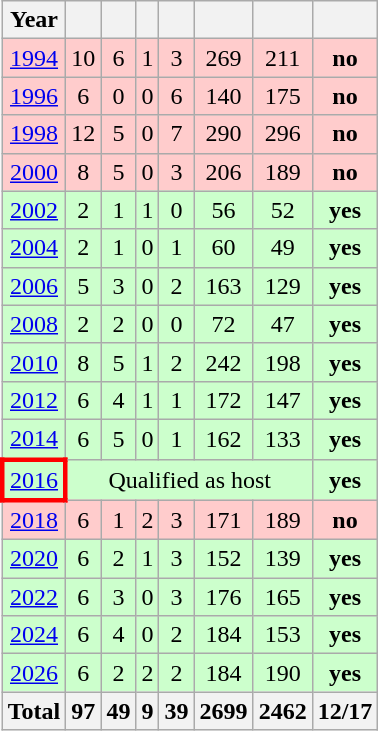<table class="wikitable" style="text-align: center;">
<tr>
<th>Year</th>
<th></th>
<th></th>
<th></th>
<th></th>
<th></th>
<th></th>
<th></th>
</tr>
<tr style="background:#ffcccc;">
<td> <a href='#'>1994</a></td>
<td>10</td>
<td>6</td>
<td>1</td>
<td>3</td>
<td>269</td>
<td>211</td>
<td><strong>no</strong></td>
</tr>
<tr style="background:#ffcccc;">
<td> <a href='#'>1996</a></td>
<td>6</td>
<td>0</td>
<td>0</td>
<td>6</td>
<td>140</td>
<td>175</td>
<td><strong>no</strong></td>
</tr>
<tr style="background:#ffcccc;">
<td> <a href='#'>1998</a></td>
<td>12</td>
<td>5</td>
<td>0</td>
<td>7</td>
<td>290</td>
<td>296</td>
<td><strong>no</strong></td>
</tr>
<tr style="background:#ffcccc;">
<td> <a href='#'>2000</a></td>
<td>8</td>
<td>5</td>
<td>0</td>
<td>3</td>
<td>206</td>
<td>189</td>
<td><strong>no</strong></td>
</tr>
<tr style="background:#ccffcc;">
<td> <a href='#'>2002</a></td>
<td>2</td>
<td>1</td>
<td>1</td>
<td>0</td>
<td>56</td>
<td>52</td>
<td><strong>yes</strong></td>
</tr>
<tr style="background:#ccffcc;">
<td> <a href='#'>2004</a></td>
<td>2</td>
<td>1</td>
<td>0</td>
<td>1</td>
<td>60</td>
<td>49</td>
<td><strong>yes</strong></td>
</tr>
<tr style="background:#ccffcc;">
<td> <a href='#'>2006</a></td>
<td>5</td>
<td>3</td>
<td>0</td>
<td>2</td>
<td>163</td>
<td>129</td>
<td><strong>yes</strong></td>
</tr>
<tr style="background:#ccffcc;">
<td> <a href='#'>2008</a></td>
<td>2</td>
<td>2</td>
<td>0</td>
<td>0</td>
<td>72</td>
<td>47</td>
<td><strong>yes</strong></td>
</tr>
<tr style="background:#ccffcc;">
<td> <a href='#'>2010</a></td>
<td>8</td>
<td>5</td>
<td>1</td>
<td>2</td>
<td>242</td>
<td>198</td>
<td><strong>yes</strong></td>
</tr>
<tr style="background:#ccffcc;">
<td> <a href='#'>2012</a></td>
<td>6</td>
<td>4</td>
<td>1</td>
<td>1</td>
<td>172</td>
<td>147</td>
<td><strong>yes</strong></td>
</tr>
<tr style="background:#ccffcc;">
<td> <a href='#'>2014</a></td>
<td>6</td>
<td>5</td>
<td>0</td>
<td>1</td>
<td>162</td>
<td>133</td>
<td><strong>yes</strong></td>
</tr>
<tr style="background:#ccffcc;">
<td style="border: 3px solid red"> <a href='#'>2016</a></td>
<td colspan="6">Qualified as host</td>
<td><strong>yes</strong></td>
</tr>
<tr style="background:#ffcccc;">
<td> <a href='#'>2018</a></td>
<td>6</td>
<td>1</td>
<td>2</td>
<td>3</td>
<td>171</td>
<td>189</td>
<td><strong>no</strong></td>
</tr>
<tr style="background:#ccffcc;">
<td> <a href='#'>2020</a></td>
<td>6</td>
<td>2</td>
<td>1</td>
<td>3</td>
<td>152</td>
<td>139</td>
<td><strong>yes</strong></td>
</tr>
<tr style="background:#ccffcc;">
<td> <a href='#'>2022</a></td>
<td>6</td>
<td>3</td>
<td>0</td>
<td>3</td>
<td>176</td>
<td>165</td>
<td><strong>yes</strong></td>
</tr>
<tr style="background:#ccffcc;">
<td> <a href='#'>2024</a></td>
<td>6</td>
<td>4</td>
<td>0</td>
<td>2</td>
<td>184</td>
<td>153</td>
<td><strong>yes</strong></td>
</tr>
<tr style="background:#ccffcc;">
<td> <a href='#'>2026</a></td>
<td>6</td>
<td>2</td>
<td>2</td>
<td>2</td>
<td>184</td>
<td>190</td>
<td><strong>yes</strong></td>
</tr>
<tr>
<th>Total</th>
<th>97</th>
<th>49</th>
<th>9</th>
<th>39</th>
<th>2699</th>
<th>2462</th>
<th>12/17</th>
</tr>
</table>
